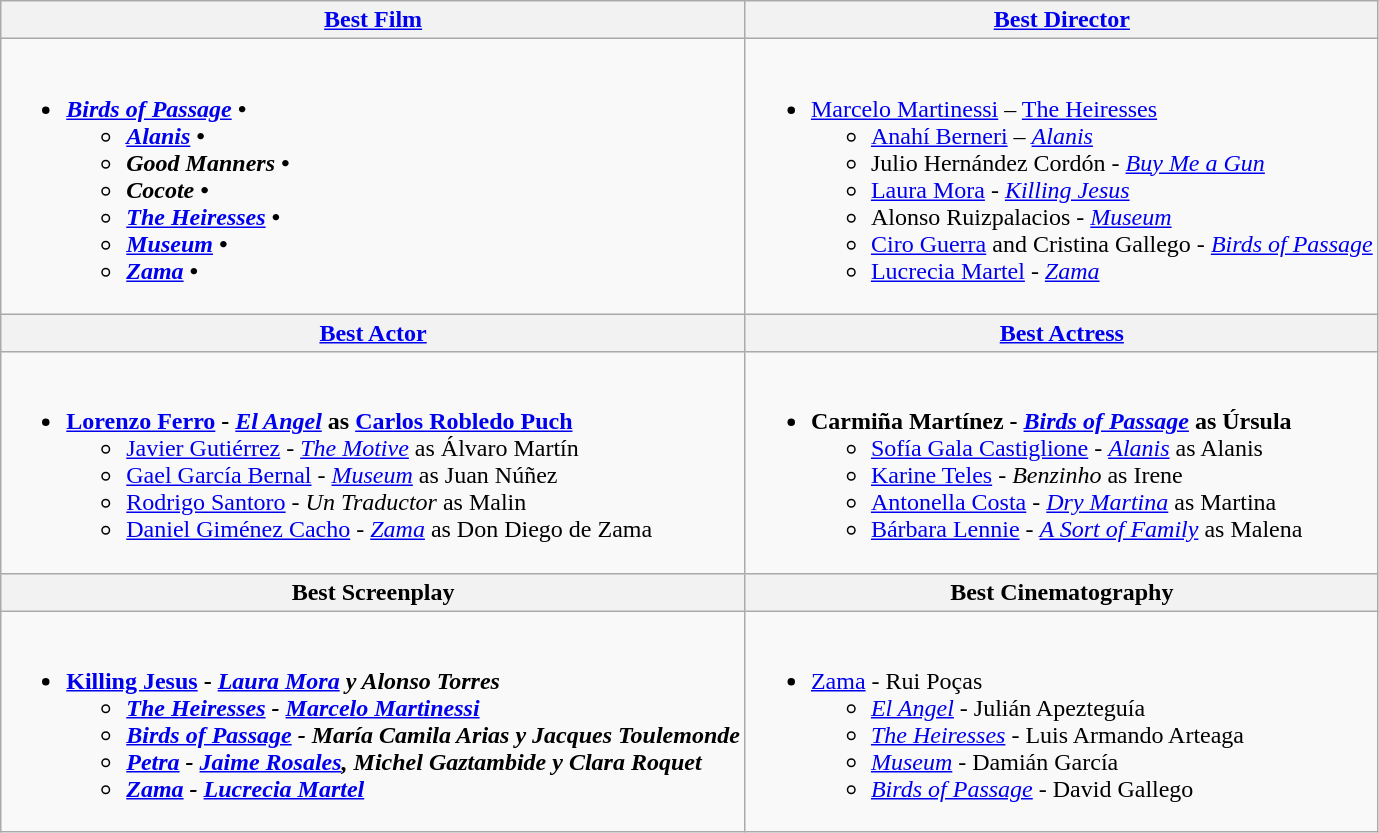<table class=wikitable style="width="100%">
<tr>
<th style="width="50%"><a href='#'>Best Film</a></th>
<th style="width="50%"><a href='#'>Best Director</a></th>
</tr>
<tr>
<td valign="top"><br><ul><li><strong><em><a href='#'>Birds of Passage</a><em> • <strong><ul><li></em><a href='#'>Alanis</a><em> • </li><li></em>Good Manners<em> • </li><li></em>Cocote<em> • </li><li></em><a href='#'>The Heiresses</a><em> • </li><li></em><a href='#'>Museum</a><em> • </li><li></em><a href='#'>Zama</a><em> • </li></ul></li></ul></td>
<td valign="top"><br><ul><li></strong><a href='#'>Marcelo Martinessi</a> – </em><a href='#'>The Heiresses</a></em></strong><ul><li><a href='#'>Anahí Berneri</a> – <em><a href='#'>Alanis</a></em></li><li>Julio Hernández Cordón - <em><a href='#'>Buy Me a Gun</a></em></li><li><a href='#'>Laura Mora</a> - <em><a href='#'>Killing Jesus</a></em></li><li>Alonso Ruizpalacios - <em><a href='#'>Museum</a></em></li><li><a href='#'>Ciro Guerra</a> and Cristina Gallego - <em><a href='#'>Birds of Passage</a></em></li><li><a href='#'>Lucrecia Martel</a> - <em><a href='#'>Zama</a></em></li></ul></li></ul></td>
</tr>
<tr>
<th style="width="50%"><a href='#'>Best Actor</a></th>
<th style="width="50%"><a href='#'>Best Actress</a></th>
</tr>
<tr>
<td valign="top"><br><ul><li><strong><a href='#'>Lorenzo Ferro</a> - <em><a href='#'>El Angel</a></em> as <a href='#'>Carlos Robledo Puch</a></strong><ul><li><a href='#'>Javier Gutiérrez</a> - <em><a href='#'>The Motive</a></em> as Álvaro Martín</li><li><a href='#'>Gael García Bernal</a> - <em><a href='#'>Museum</a></em> as Juan Núñez</li><li><a href='#'>Rodrigo Santoro</a> - <em>Un Traductor</em> as Malin</li><li><a href='#'>Daniel Giménez Cacho</a> - <em><a href='#'>Zama</a></em> as Don Diego de Zama</li></ul></li></ul></td>
<td valign="top"><br><ul><li><strong>Carmiña Martínez - <em><a href='#'>Birds of Passage</a></em> as Úrsula</strong><ul><li><a href='#'>Sofía Gala Castiglione</a> - <em><a href='#'>Alanis</a></em> as Alanis</li><li><a href='#'>Karine Teles</a> - <em>Benzinho</em> as Irene</li><li><a href='#'>Antonella Costa</a> - <em><a href='#'>Dry Martina</a></em> as Martina</li><li><a href='#'>Bárbara Lennie</a> - <em><a href='#'>A Sort of Family</a></em> as Malena</li></ul></li></ul></td>
</tr>
<tr>
<th style="width="50%">Best Screenplay</th>
<th style="width="50%">Best Cinematography</th>
</tr>
<tr>
<td valign="top"><br><ul><li><strong><a href='#'>Killing Jesus</a> - <em><a href='#'>Laura Mora</a> y Alonso Torres<strong><em><ul><li></em><a href='#'>The Heiresses</a><em> - <a href='#'>Marcelo Martinessi</a></li><li></em><a href='#'>Birds of Passage</a><em> - María Camila Arias y Jacques Toulemonde</li><li></em><a href='#'>Petra</a><em> - <a href='#'>Jaime Rosales</a>, Michel Gaztambide y Clara Roquet</li><li></em><a href='#'>Zama</a><em> - <a href='#'>Lucrecia Martel</a></li></ul></li></ul></td>
<td valign="top"><br><ul><li></strong><a href='#'>Zama</a> - </em>Rui Poças</em></strong><ul><li><em><a href='#'>El Angel</a></em> - Julián Apezteguía</li><li><em><a href='#'>The Heiresses</a></em> - Luis Armando Arteaga</li><li><em><a href='#'>Museum</a></em> - Damián García</li><li><em><a href='#'>Birds of Passage</a></em> - David Gallego</li></ul></li></ul></td>
</tr>
</table>
